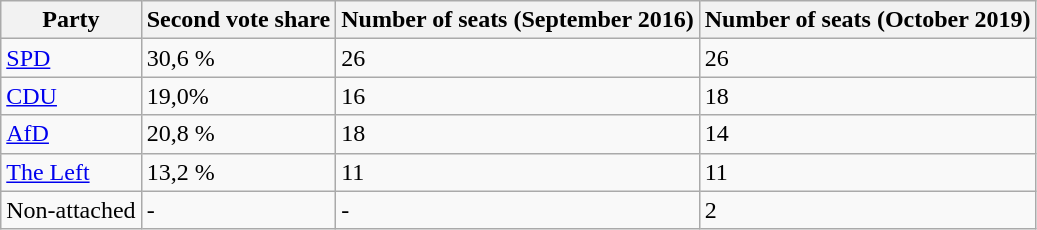<table class="wikitable">
<tr>
<th>Party</th>
<th>Second vote share</th>
<th>Number of seats (September 2016)</th>
<th>Number of seats (October 2019)</th>
</tr>
<tr>
<td><a href='#'>SPD</a></td>
<td>30,6 %</td>
<td>26</td>
<td>26</td>
</tr>
<tr>
<td><a href='#'>CDU</a></td>
<td>19,0%</td>
<td>16</td>
<td>18</td>
</tr>
<tr>
<td><a href='#'>AfD</a></td>
<td>20,8 %</td>
<td>18</td>
<td>14</td>
</tr>
<tr>
<td><a href='#'>The Left</a></td>
<td>13,2 %</td>
<td>11</td>
<td>11</td>
</tr>
<tr>
<td>Non-attached</td>
<td>-</td>
<td>-</td>
<td>2</td>
</tr>
</table>
